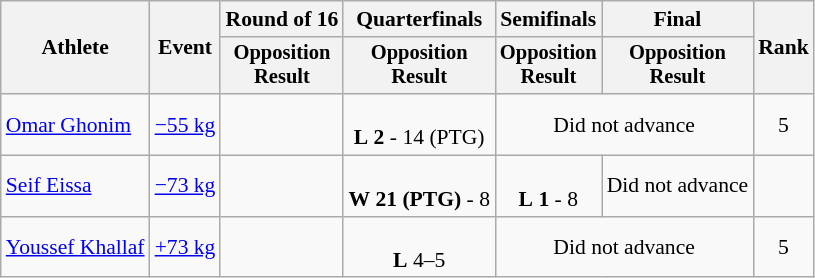<table class="wikitable" style="font-size:90%;">
<tr>
<th rowspan=2>Athlete</th>
<th rowspan=2>Event</th>
<th>Round of 16</th>
<th>Quarterfinals</th>
<th>Semifinals</th>
<th>Final</th>
<th rowspan=2>Rank</th>
</tr>
<tr style="font-size:95%">
<th>Opposition<br>Result</th>
<th>Opposition<br>Result</th>
<th>Opposition<br>Result</th>
<th>Opposition<br>Result</th>
</tr>
<tr align=center>
<td align=left><a href='#'>Omar Ghonim</a></td>
<td align=left><a href='#'>−55 kg</a></td>
<td></td>
<td><br><strong>L</strong> <strong>2</strong> - 14 (PTG)</td>
<td colspan=2>Did not advance</td>
<td>5</td>
</tr>
<tr align=center>
<td align=left><a href='#'>Seif Eissa</a></td>
<td align=left><a href='#'>−73 kg</a></td>
<td></td>
<td><br><strong>W</strong> <strong>21 (PTG)</strong> - 8</td>
<td><br><strong>L</strong> <strong>1</strong> - 8</td>
<td>Did not advance</td>
<td></td>
</tr>
<tr align=center>
<td align=left><a href='#'>Youssef Khallaf</a></td>
<td align=left><a href='#'>+73 kg</a></td>
<td></td>
<td><br><strong>L</strong> 4–5</td>
<td colspan=2>Did not advance</td>
<td>5</td>
</tr>
</table>
